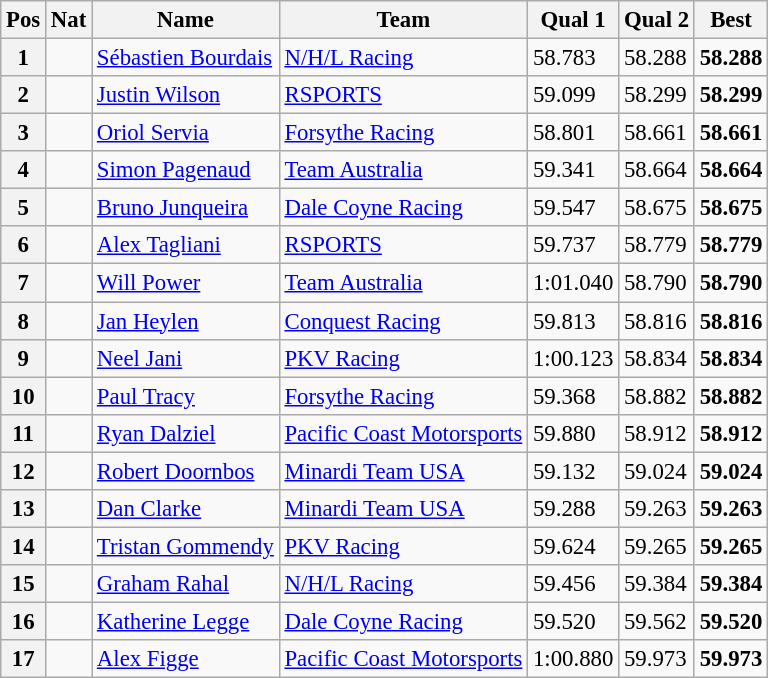<table class="wikitable" style="font-size: 95%;">
<tr>
<th>Pos</th>
<th>Nat</th>
<th>Name</th>
<th>Team</th>
<th>Qual 1</th>
<th>Qual 2</th>
<th>Best</th>
</tr>
<tr>
<th>1</th>
<td></td>
<td><a href='#'>Sébastien Bourdais</a></td>
<td><a href='#'>N/H/L Racing</a></td>
<td>58.783</td>
<td>58.288</td>
<td><strong>58.288</strong></td>
</tr>
<tr>
<th>2</th>
<td></td>
<td><a href='#'>Justin Wilson</a></td>
<td><a href='#'>RSPORTS</a></td>
<td>59.099</td>
<td>58.299</td>
<td><strong>58.299</strong></td>
</tr>
<tr>
<th>3</th>
<td></td>
<td><a href='#'>Oriol Servia</a></td>
<td><a href='#'>Forsythe Racing</a></td>
<td>58.801</td>
<td>58.661</td>
<td><strong>58.661</strong></td>
</tr>
<tr>
<th>4</th>
<td></td>
<td><a href='#'>Simon Pagenaud</a></td>
<td><a href='#'>Team Australia</a></td>
<td>59.341</td>
<td>58.664</td>
<td><strong>58.664</strong></td>
</tr>
<tr>
<th>5</th>
<td></td>
<td><a href='#'>Bruno Junqueira</a></td>
<td><a href='#'>Dale Coyne Racing</a></td>
<td>59.547</td>
<td>58.675</td>
<td><strong>58.675</strong></td>
</tr>
<tr>
<th>6</th>
<td></td>
<td><a href='#'>Alex Tagliani</a></td>
<td><a href='#'>RSPORTS</a></td>
<td>59.737</td>
<td>58.779</td>
<td><strong>58.779</strong></td>
</tr>
<tr>
<th>7</th>
<td></td>
<td><a href='#'>Will Power</a></td>
<td><a href='#'>Team Australia</a></td>
<td>1:01.040</td>
<td>58.790</td>
<td><strong>58.790</strong></td>
</tr>
<tr>
<th>8</th>
<td></td>
<td><a href='#'>Jan Heylen</a></td>
<td><a href='#'>Conquest Racing</a></td>
<td>59.813</td>
<td>58.816</td>
<td><strong>58.816</strong></td>
</tr>
<tr>
<th>9</th>
<td></td>
<td><a href='#'>Neel Jani</a></td>
<td><a href='#'>PKV Racing</a></td>
<td>1:00.123</td>
<td>58.834</td>
<td><strong>58.834</strong></td>
</tr>
<tr>
<th>10</th>
<td></td>
<td><a href='#'>Paul Tracy</a></td>
<td><a href='#'>Forsythe Racing</a></td>
<td>59.368</td>
<td>58.882</td>
<td><strong>58.882</strong></td>
</tr>
<tr>
<th>11</th>
<td></td>
<td><a href='#'>Ryan Dalziel</a></td>
<td><a href='#'>Pacific Coast Motorsports</a></td>
<td>59.880</td>
<td>58.912</td>
<td><strong>58.912</strong></td>
</tr>
<tr>
<th>12</th>
<td></td>
<td><a href='#'>Robert Doornbos</a></td>
<td><a href='#'>Minardi Team USA</a></td>
<td>59.132</td>
<td>59.024</td>
<td><strong>59.024</strong></td>
</tr>
<tr>
<th>13</th>
<td></td>
<td><a href='#'>Dan Clarke</a></td>
<td><a href='#'>Minardi Team USA</a></td>
<td>59.288</td>
<td>59.263</td>
<td><strong>59.263</strong></td>
</tr>
<tr>
<th>14</th>
<td></td>
<td><a href='#'>Tristan Gommendy</a></td>
<td><a href='#'>PKV Racing</a></td>
<td>59.624</td>
<td>59.265</td>
<td><strong>59.265</strong></td>
</tr>
<tr>
<th>15</th>
<td></td>
<td><a href='#'>Graham Rahal</a></td>
<td><a href='#'>N/H/L Racing</a></td>
<td>59.456</td>
<td>59.384</td>
<td><strong>59.384</strong></td>
</tr>
<tr>
<th>16</th>
<td></td>
<td><a href='#'>Katherine Legge</a></td>
<td><a href='#'>Dale Coyne Racing</a></td>
<td>59.520</td>
<td>59.562</td>
<td><strong>59.520</strong></td>
</tr>
<tr>
<th>17</th>
<td></td>
<td><a href='#'>Alex Figge</a></td>
<td><a href='#'>Pacific Coast Motorsports</a></td>
<td>1:00.880</td>
<td>59.973</td>
<td><strong>59.973</strong></td>
</tr>
</table>
